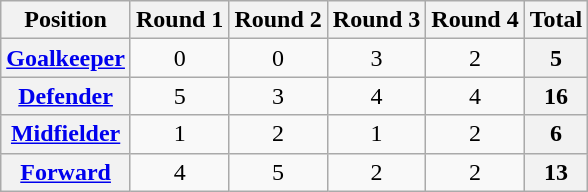<table class="wikitable sortable" style="text-align:center">
<tr>
<th>Position</th>
<th>Round 1</th>
<th>Round 2</th>
<th>Round 3</th>
<th>Round 4</th>
<th>Total</th>
</tr>
<tr>
<th><a href='#'>Goalkeeper</a></th>
<td>0</td>
<td>0</td>
<td>3</td>
<td>2</td>
<td style="background:#f2f2f2;text-align:center"><strong>5</strong></td>
</tr>
<tr>
<th><a href='#'>Defender</a></th>
<td>5</td>
<td>3</td>
<td>4</td>
<td>4</td>
<td style="background:#f2f2f2;text-align:center"><strong>16</strong></td>
</tr>
<tr>
<th><a href='#'>Midfielder</a></th>
<td>1</td>
<td>2</td>
<td>1</td>
<td>2</td>
<td style="background:#f2f2f2;text-align:center"><strong>6</strong></td>
</tr>
<tr>
<th><a href='#'>Forward</a></th>
<td>4</td>
<td>5</td>
<td>2</td>
<td>2</td>
<td style="background:#f2f2f2;text-align:center"><strong>13</strong></td>
</tr>
</table>
